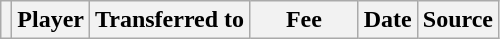<table class="wikitable plainrowheaders sortable">
<tr>
<th></th>
<th scope="col">Player</th>
<th>Transferred to</th>
<th style="width: 65px;">Fee</th>
<th scope="col">Date</th>
<th scope="col">Source</th>
</tr>
</table>
